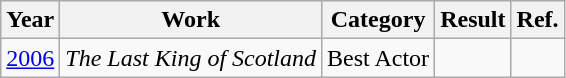<table class="wikitable">
<tr>
<th>Year</th>
<th>Work</th>
<th>Category</th>
<th>Result</th>
<th>Ref.</th>
</tr>
<tr>
<td rowspan="1"><a href='#'>2006</a></td>
<td rowspan="1"><em>The Last King of Scotland  </em></td>
<td>Best Actor</td>
<td></td>
<td rowspan="1"></td>
</tr>
</table>
